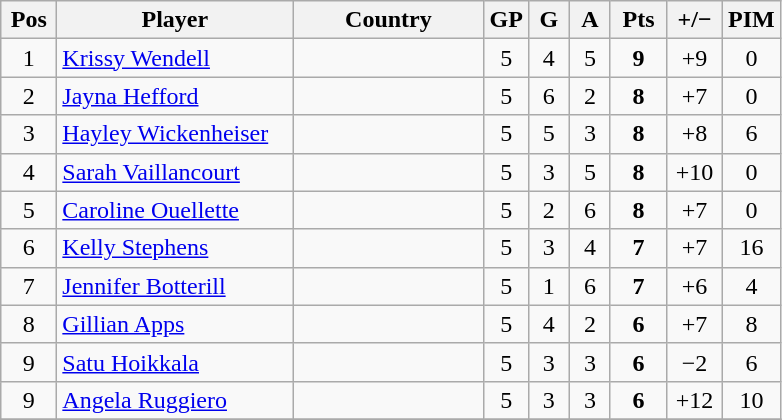<table class="wikitable sortable" style="text-align: center;">
<tr>
<th width=30>Pos</th>
<th width=150>Player</th>
<th width=120>Country</th>
<th width=20>GP</th>
<th width=20>G</th>
<th width=20>A</th>
<th width=30>Pts</th>
<th width=30>+/−</th>
<th width=30>PIM</th>
</tr>
<tr>
<td>1</td>
<td align=left><a href='#'>Krissy Wendell</a></td>
<td align=left></td>
<td>5</td>
<td>4</td>
<td>5</td>
<td><strong>9</strong></td>
<td>+9</td>
<td>0</td>
</tr>
<tr>
<td>2</td>
<td align=left><a href='#'>Jayna Hefford</a></td>
<td align=left></td>
<td>5</td>
<td>6</td>
<td>2</td>
<td><strong>8</strong></td>
<td>+7</td>
<td>0</td>
</tr>
<tr>
<td>3</td>
<td align=left><a href='#'>Hayley Wickenheiser</a></td>
<td align=left></td>
<td>5</td>
<td>5</td>
<td>3</td>
<td><strong>8</strong></td>
<td>+8</td>
<td>6</td>
</tr>
<tr>
<td>4</td>
<td align=left><a href='#'>Sarah Vaillancourt</a></td>
<td align=left></td>
<td>5</td>
<td>3</td>
<td>5</td>
<td><strong>8</strong></td>
<td>+10</td>
<td>0</td>
</tr>
<tr>
<td>5</td>
<td align=left><a href='#'>Caroline Ouellette</a></td>
<td align=left></td>
<td>5</td>
<td>2</td>
<td>6</td>
<td><strong>8</strong></td>
<td>+7</td>
<td>0</td>
</tr>
<tr>
<td>6</td>
<td align=left><a href='#'>Kelly Stephens</a></td>
<td align=left></td>
<td>5</td>
<td>3</td>
<td>4</td>
<td><strong>7</strong></td>
<td>+7</td>
<td>16</td>
</tr>
<tr>
<td>7</td>
<td align=left><a href='#'>Jennifer Botterill</a></td>
<td align=left></td>
<td>5</td>
<td>1</td>
<td>6</td>
<td><strong>7</strong></td>
<td>+6</td>
<td>4</td>
</tr>
<tr>
<td>8</td>
<td align=left><a href='#'>Gillian Apps</a></td>
<td align=left></td>
<td>5</td>
<td>4</td>
<td>2</td>
<td><strong>6</strong></td>
<td>+7</td>
<td>8</td>
</tr>
<tr>
<td>9</td>
<td align=left><a href='#'>Satu Hoikkala</a></td>
<td align=left></td>
<td>5</td>
<td>3</td>
<td>3</td>
<td><strong>6</strong></td>
<td>−2</td>
<td>6</td>
</tr>
<tr>
<td>9</td>
<td align=left><a href='#'>Angela Ruggiero</a></td>
<td align=left></td>
<td>5</td>
<td>3</td>
<td>3</td>
<td><strong>6</strong></td>
<td>+12</td>
<td>10</td>
</tr>
<tr>
</tr>
</table>
